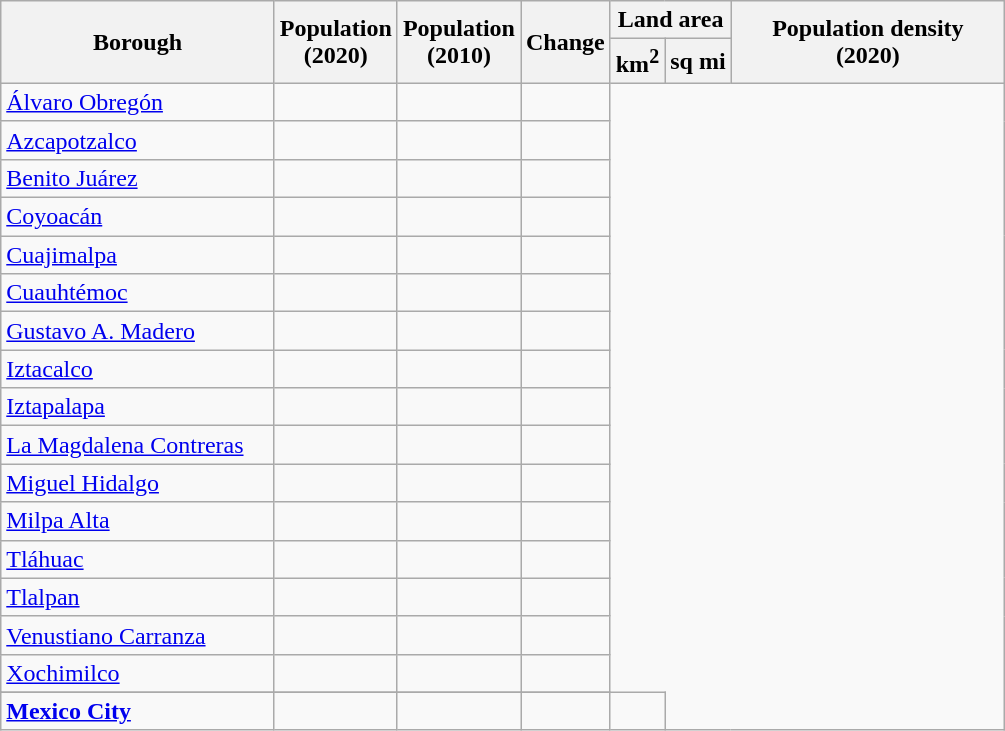<table class="wikitable sortable" style="text-align:right;">
<tr>
<th scope="col"  rowspan=2 width=175>Borough</th>
<th scope="col"  rowspan=2>Population<br>(2020)</th>
<th scope="col"  rowspan=2>Population<br>(2010)</th>
<th scope="col"  rowspan=2>Change</th>
<th scope="col" data-sort-type="number"  colspan=2>Land area</th>
<th scope="col" data-sort-type="number"  rowspan=2 width=175>Population density<br>(2020)</th>
</tr>
<tr>
<th>km<sup>2</sup></th>
<th>sq mi</th>
</tr>
<tr>
<td align="left"><a href='#'>Álvaro Obregón</a></td>
<td></td>
<td></td>
<td></td>
</tr>
<tr>
<td align="left"><a href='#'>Azcapotzalco</a></td>
<td></td>
<td></td>
<td></td>
</tr>
<tr>
<td align="left"><a href='#'>Benito Juárez</a></td>
<td></td>
<td></td>
<td></td>
</tr>
<tr>
<td align="left"><a href='#'>Coyoacán</a></td>
<td></td>
<td></td>
<td></td>
</tr>
<tr>
<td align="left"><a href='#'>Cuajimalpa</a></td>
<td></td>
<td></td>
<td></td>
</tr>
<tr>
<td align="left"><a href='#'>Cuauhtémoc</a></td>
<td></td>
<td></td>
<td></td>
</tr>
<tr>
<td align="left"><a href='#'>Gustavo A. Madero</a></td>
<td></td>
<td></td>
<td></td>
</tr>
<tr>
<td align="left"><a href='#'>Iztacalco</a></td>
<td></td>
<td></td>
<td></td>
</tr>
<tr>
<td align="left"><a href='#'>Iztapalapa</a></td>
<td></td>
<td></td>
<td></td>
</tr>
<tr>
<td align="left"><a href='#'>La Magdalena Contreras</a></td>
<td></td>
<td></td>
<td></td>
</tr>
<tr>
<td align="left"><a href='#'>Miguel Hidalgo</a></td>
<td></td>
<td></td>
<td></td>
</tr>
<tr>
<td align="left"><a href='#'>Milpa Alta</a></td>
<td></td>
<td></td>
<td></td>
</tr>
<tr>
<td align="left"><a href='#'>Tláhuac</a></td>
<td></td>
<td></td>
<td></td>
</tr>
<tr>
<td align="left"><a href='#'>Tlalpan</a></td>
<td></td>
<td></td>
<td></td>
</tr>
<tr>
<td align="left"><a href='#'>Venustiano Carranza</a></td>
<td></td>
<td></td>
<td></td>
</tr>
<tr>
<td align="left"><a href='#'>Xochimilco</a></td>
<td></td>
<td></td>
<td></td>
</tr>
<tr>
</tr>
<tr class="sortbottom" style="text-align:center;" style="background: #f2f2f2;">
<td scope="row" align="left"><strong><a href='#'>Mexico City</a></strong></td>
<td></td>
<td><strong></strong></td>
<td align="right"><strong></strong></td>
<td align="right"><strong></strong></td>
</tr>
</table>
